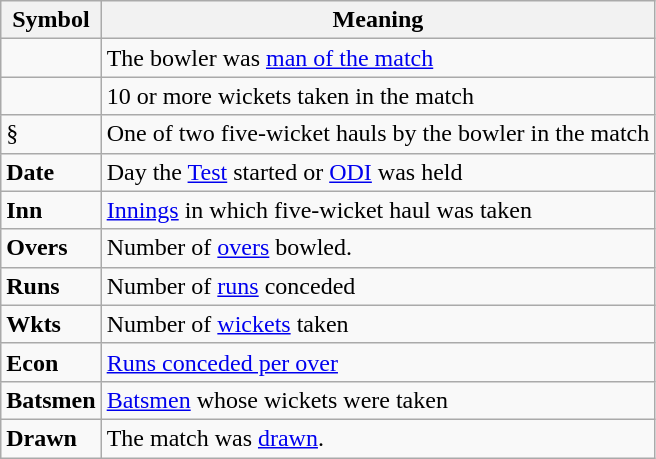<table class="wikitable" border="1">
<tr>
<th>Symbol</th>
<th>Meaning</th>
</tr>
<tr>
<td></td>
<td>The bowler was <a href='#'>man of the match</a></td>
</tr>
<tr>
<td></td>
<td>10 or more wickets taken in the match</td>
</tr>
<tr>
<td>§</td>
<td>One of two five-wicket hauls by the bowler in the match</td>
</tr>
<tr>
<td><strong>Date</strong></td>
<td>Day the <a href='#'>Test</a> started or <a href='#'>ODI</a> was held</td>
</tr>
<tr>
<td><strong>Inn</strong></td>
<td><a href='#'>Innings</a> in which five-wicket haul was taken</td>
</tr>
<tr>
<td><strong>Overs</strong></td>
<td>Number of <a href='#'>overs</a> bowled.</td>
</tr>
<tr>
<td><strong>Runs</strong></td>
<td>Number of <a href='#'>runs</a> conceded</td>
</tr>
<tr>
<td><strong>Wkts</strong></td>
<td>Number of <a href='#'>wickets</a> taken</td>
</tr>
<tr>
<td><strong>Econ</strong></td>
<td><a href='#'>Runs conceded per over</a></td>
</tr>
<tr>
<td><strong>Batsmen</strong></td>
<td><a href='#'>Batsmen</a> whose wickets were taken</td>
</tr>
<tr>
<td><strong>Drawn</strong></td>
<td>The match was <a href='#'>drawn</a>.</td>
</tr>
</table>
